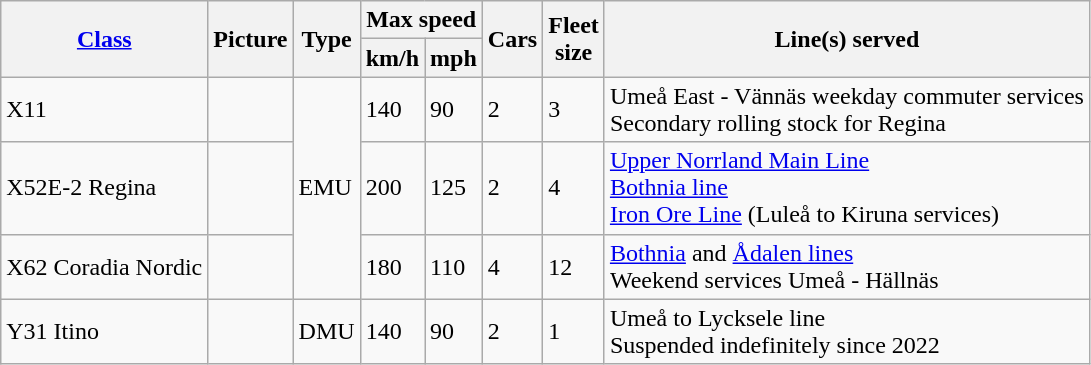<table class="wikitable">
<tr>
<th rowspan="2"><a href='#'>Class</a></th>
<th rowspan="2">Picture</th>
<th rowspan="2">Type</th>
<th colspan="2">Max speed</th>
<th rowspan="2">Cars</th>
<th rowspan="2">Fleet<br>size</th>
<th rowspan="2">Line(s) served</th>
</tr>
<tr>
<th>km/h</th>
<th>mph</th>
</tr>
<tr>
<td>X11</td>
<td></td>
<td rowspan="3">EMU</td>
<td>140</td>
<td>90</td>
<td>2</td>
<td>3</td>
<td>Umeå East - Vännäs weekday commuter services<br>Secondary rolling stock for Regina</td>
</tr>
<tr>
<td>X52E-2 Regina</td>
<td></td>
<td>200</td>
<td>125</td>
<td>2</td>
<td>4</td>
<td><a href='#'>Upper Norrland Main Line</a><br><a href='#'>Bothnia line</a><br><a href='#'>Iron Ore Line</a> (Luleå to Kiruna services)</td>
</tr>
<tr>
<td>X62 Coradia Nordic</td>
<td></td>
<td>180</td>
<td>110</td>
<td>4</td>
<td>12</td>
<td><a href='#'>Bothnia</a> and <a href='#'>Ådalen lines</a><br>Weekend services Umeå - Hällnäs</td>
</tr>
<tr>
<td>Y31 Itino</td>
<td></td>
<td>DMU</td>
<td>140</td>
<td>90</td>
<td>2</td>
<td>1</td>
<td>Umeå to Lycksele line<br>Suspended indefinitely since 2022</td>
</tr>
</table>
